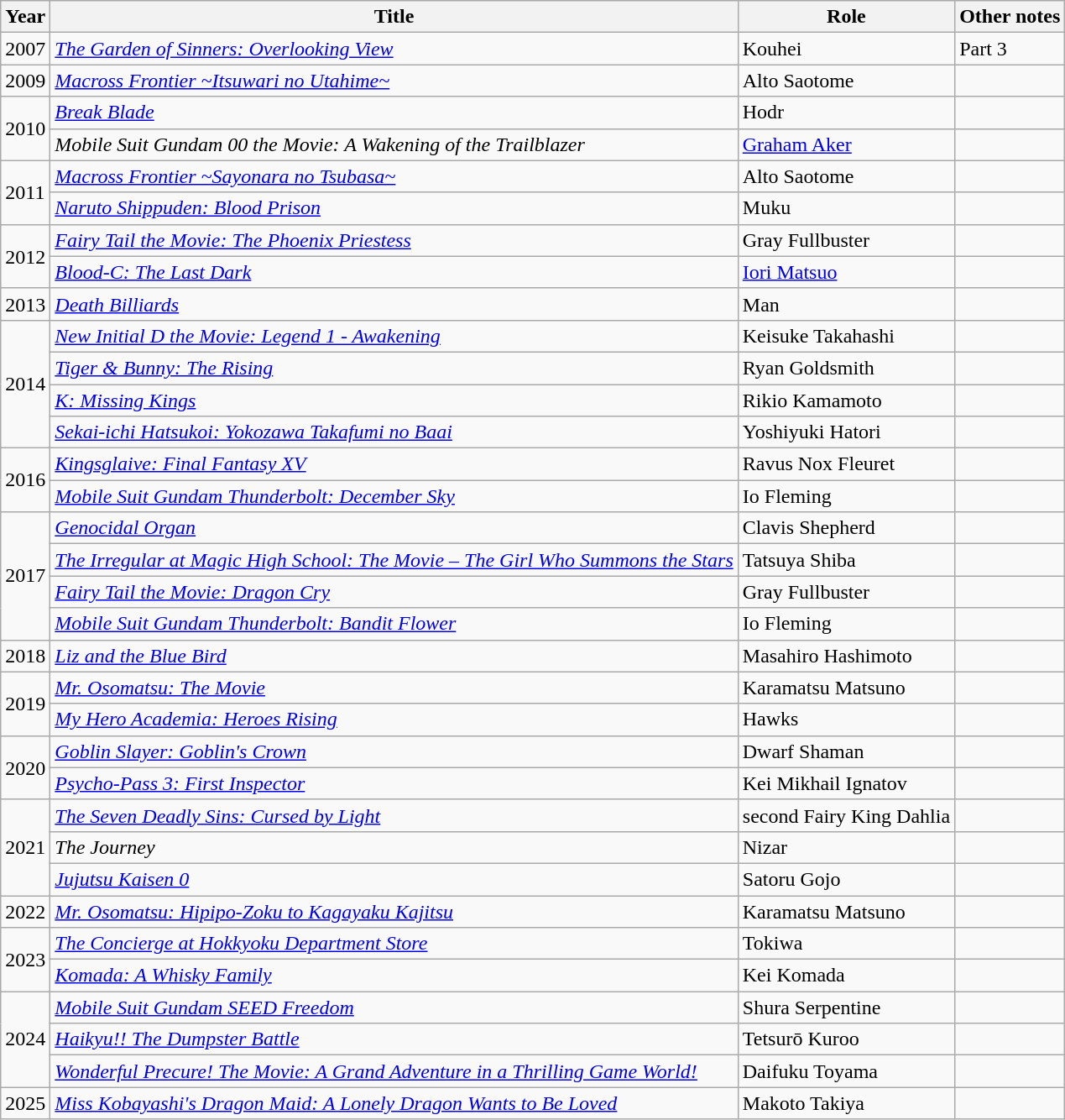<table class="wikitable">
<tr>
<th>Year</th>
<th>Title</th>
<th>Role</th>
<th>Other notes</th>
</tr>
<tr>
<td>2007</td>
<td><em><a href='#'>The Garden of Sinners: Overlooking View</a></em></td>
<td>Kouhei</td>
<td>Part 3</td>
</tr>
<tr>
<td>2009</td>
<td><em><a href='#'>Macross Frontier ~Itsuwari no Utahime~</a></em></td>
<td>Alto Saotome</td>
<td></td>
</tr>
<tr>
<td rowspan="2">2010</td>
<td><em><a href='#'>Break Blade</a></em></td>
<td>Hodr</td>
<td></td>
</tr>
<tr>
<td><em>Mobile Suit Gundam 00 the Movie: A Wakening of the Trailblazer</em></td>
<td><a href='#'>Graham Aker</a></td>
<td></td>
</tr>
<tr>
<td rowspan="2">2011</td>
<td><em><a href='#'>Macross Frontier ~Sayonara no Tsubasa~</a></em></td>
<td>Alto Saotome</td>
<td></td>
</tr>
<tr>
<td><em><a href='#'>Naruto Shippuden: Blood Prison</a></em></td>
<td>Muku</td>
<td></td>
</tr>
<tr>
<td rowspan="2">2012</td>
<td><em><a href='#'>Fairy Tail the Movie: The Phoenix Priestess</a></em></td>
<td>Gray Fullbuster</td>
<td></td>
</tr>
<tr>
<td><em><a href='#'>Blood-C: The Last Dark</a></em></td>
<td><a href='#'>Iori Matsuo</a></td>
<td></td>
</tr>
<tr>
<td>2013</td>
<td><em><a href='#'>Death Billiards</a></em></td>
<td>Man</td>
<td></td>
</tr>
<tr>
<td rowspan="4">2014</td>
<td><em><a href='#'>New Initial D the Movie: Legend 1 - Awakening</a></em></td>
<td>Keisuke Takahashi</td>
<td></td>
</tr>
<tr>
<td><em><a href='#'>Tiger & Bunny: The Rising</a></em></td>
<td>Ryan Goldsmith</td>
<td></td>
</tr>
<tr>
<td><em><a href='#'>K: Missing Kings</a></em></td>
<td>Rikio Kamamoto</td>
<td></td>
</tr>
<tr>
<td><em><a href='#'>Sekai-ichi Hatsukoi: Yokozawa Takafumi no Baai</a></em></td>
<td>Yoshiyuki Hatori</td>
<td></td>
</tr>
<tr>
<td rowspan="2">2016</td>
<td><em><a href='#'>Kingsglaive: Final Fantasy XV</a></em></td>
<td>Ravus Nox Fleuret</td>
<td></td>
</tr>
<tr>
<td><em><a href='#'>Mobile Suit Gundam Thunderbolt: December Sky</a></em></td>
<td>Io Fleming</td>
<td></td>
</tr>
<tr>
<td rowspan="4">2017</td>
<td><em><a href='#'>Genocidal Organ</a></em></td>
<td>Clavis Shepherd</td>
<td></td>
</tr>
<tr>
<td><em><a href='#'>The Irregular at Magic High School: The Movie – The Girl Who Summons the Stars</a></em></td>
<td>Tatsuya Shiba</td>
<td></td>
</tr>
<tr>
<td><em><a href='#'>Fairy Tail the Movie: Dragon Cry</a></em></td>
<td>Gray Fullbuster</td>
<td></td>
</tr>
<tr>
<td><em><a href='#'>Mobile Suit Gundam Thunderbolt: Bandit Flower</a></em></td>
<td>Io Fleming</td>
<td></td>
</tr>
<tr>
<td>2018</td>
<td><em><a href='#'>Liz and the Blue Bird</a></em></td>
<td>Masahiro Hashimoto</td>
</tr>
<tr>
<td rowspan="2">2019</td>
<td><em><a href='#'>Mr. Osomatsu: The Movie</a></em></td>
<td>Karamatsu Matsuno</td>
<td></td>
</tr>
<tr>
<td><em><a href='#'>My Hero Academia: Heroes Rising</a></em></td>
<td>Hawks</td>
<td></td>
</tr>
<tr>
<td rowspan="2">2020</td>
<td><em><a href='#'>Goblin Slayer: Goblin's Crown</a></em></td>
<td>Dwarf Shaman</td>
<td></td>
</tr>
<tr>
<td><em><a href='#'>Psycho-Pass 3: First Inspector</a></em></td>
<td>Kei Mikhail Ignatov</td>
<td></td>
</tr>
<tr>
<td rowspan="3">2021</td>
<td><em><a href='#'>The Seven Deadly Sins: Cursed by Light</a></em></td>
<td>second Fairy King Dahlia</td>
<td></td>
</tr>
<tr>
<td><em>The Journey</em></td>
<td>Nizar</td>
<td></td>
</tr>
<tr>
<td><em><a href='#'>Jujutsu Kaisen 0</a></em></td>
<td>Satoru Gojo</td>
<td></td>
</tr>
<tr>
<td rowspan="1">2022</td>
<td><em><a href='#'>Mr. Osomatsu: Hipipo-Zoku to Kagayaku Kajitsu</a></em></td>
<td>Karamatsu Matsuno</td>
<td></td>
</tr>
<tr>
<td rowspan="2">2023</td>
<td><em><a href='#'>The Concierge at Hokkyoku Department Store</a></em></td>
<td>Tokiwa</td>
<td></td>
</tr>
<tr>
<td><em><a href='#'>Komada: A Whisky Family</a></em></td>
<td>Kei Komada</td>
<td></td>
</tr>
<tr>
<td rowspan="3">2024</td>
<td><em><a href='#'>Mobile Suit Gundam SEED Freedom</a></em></td>
<td>Shura Serpentine</td>
<td></td>
</tr>
<tr>
<td><em><a href='#'>Haikyu!! The Dumpster Battle</a></em></td>
<td>Tetsurō Kuroo</td>
<td></td>
</tr>
<tr>
<td><em><a href='#'>Wonderful Precure! The Movie: A Grand Adventure in a Thrilling Game World!</a></em></td>
<td>Daifuku Toyama</td>
<td></td>
</tr>
<tr>
<td>2025</td>
<td><em><a href='#'>Miss Kobayashi's Dragon Maid: A Lonely Dragon Wants to Be Loved</a></em></td>
<td>Makoto Takiya</td>
<td></td>
</tr>
</table>
